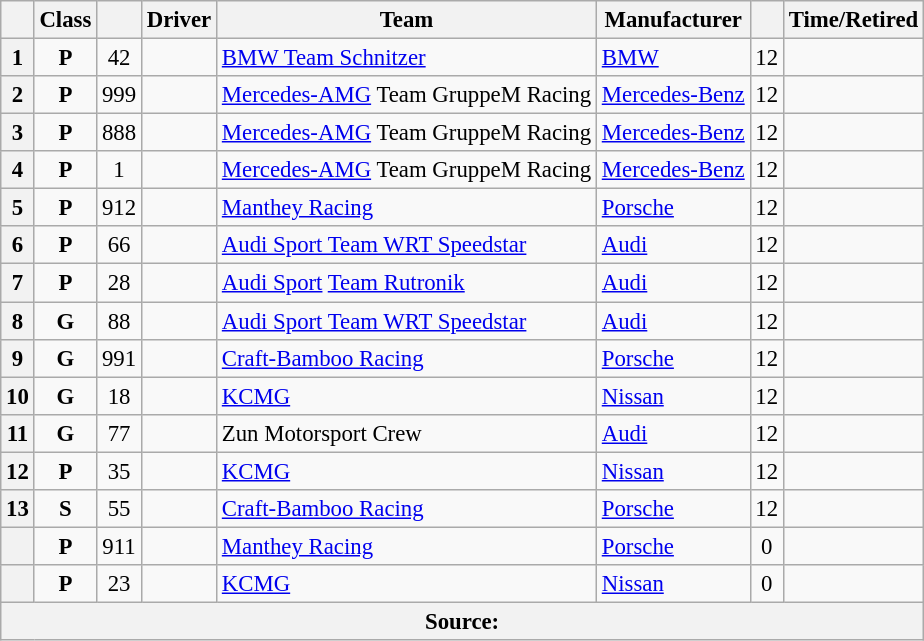<table class="wikitable sortable" style="font-size: 95%;">
<tr>
<th scope="col"></th>
<th scope="col">Class</th>
<th scope="col"></th>
<th scope="col">Driver</th>
<th scope="col">Team</th>
<th scope="col">Manufacturer</th>
<th scope="col"></th>
<th scope="col">Time/Retired</th>
</tr>
<tr>
<th scope="row">1</th>
<td align=center><strong><span>P</span></strong></td>
<td align=center>42</td>
<td data-sort-value="FAR"></td>
<td><a href='#'>BMW Team Schnitzer</a></td>
<td><a href='#'>BMW</a></td>
<td align=center>12</td>
<td></td>
</tr>
<tr>
<th scope="row">2</th>
<td align=center><strong><span>P</span></strong></td>
<td align=center>999</td>
<td data-sort-value="MAR"></td>
<td><a href='#'>Mercedes-AMG</a> Team GruppeM Racing</td>
<td><a href='#'>Mercedes-Benz</a></td>
<td align=center>12</td>
<td></td>
</tr>
<tr>
<th scope="row">3</th>
<td align=center><strong><span>P</span></strong></td>
<td align=center>888</td>
<td data-sort-value="ENG"></td>
<td><a href='#'>Mercedes-AMG</a> Team GruppeM Racing</td>
<td><a href='#'>Mercedes-Benz</a></td>
<td align=center>12</td>
<td></td>
</tr>
<tr>
<th scope="row">4</th>
<td align=center><strong><span>P</span></strong></td>
<td align=center>1</td>
<td data-sort-value="MOR"></td>
<td><a href='#'>Mercedes-AMG</a> Team GruppeM Racing</td>
<td><a href='#'>Mercedes-Benz</a></td>
<td align=center>12</td>
<td></td>
</tr>
<tr>
<th scope="row">5</th>
<td align=center><strong><span>P</span></strong></td>
<td align=center>912</td>
<td data-sort-value="BAM"></td>
<td><a href='#'>Manthey Racing</a></td>
<td><a href='#'>Porsche</a></td>
<td align=center>12</td>
<td></td>
</tr>
<tr>
<th scope="row">6</th>
<td align=center><strong><span>P</span></strong></td>
<td align=center>66</td>
<td data-sort-value="FRI"></td>
<td><a href='#'>Audi Sport Team WRT Speedstar</a></td>
<td><a href='#'>Audi</a></td>
<td align=center>12</td>
<td></td>
</tr>
<tr>
<th scope="row">7</th>
<td align=center><strong><span>P</span></strong></td>
<td align=center>28</td>
<td data-sort-value="HAA"></td>
<td><a href='#'>Audi Sport</a> <a href='#'>Team Rutronik</a></td>
<td><a href='#'>Audi</a></td>
<td align=center>12</td>
<td></td>
</tr>
<tr>
<th scope="row">8</th>
<td align=center><strong><span>G</span></strong></td>
<td align=center>88</td>
<td data-sort-value="VAN1"></td>
<td><a href='#'>Audi Sport Team WRT Speedstar</a></td>
<td><a href='#'>Audi</a></td>
<td align=center>12</td>
<td></td>
</tr>
<tr>
<th scope="row">9</th>
<td align=center><strong><span>G</span></strong></td>
<td align=center>991</td>
<td data-sort-value="JAM"></td>
<td><a href='#'>Craft-Bamboo Racing</a></td>
<td><a href='#'>Porsche</a></td>
<td align=center>12</td>
<td></td>
</tr>
<tr>
<th scope="row">10</th>
<td align=center><strong><span>G</span></strong></td>
<td align=center>18</td>
<td data-sort-value="IMP"></td>
<td><a href='#'>KCMG</a></td>
<td><a href='#'>Nissan</a></td>
<td align=center>12</td>
<td></td>
</tr>
<tr>
<th scope="row">11</th>
<td align=center><strong><span>G</span></strong></td>
<td align=center>77</td>
<td data-sort-value="FON"></td>
<td>Zun Motorsport Crew</td>
<td><a href='#'>Audi</a></td>
<td align=center>12</td>
<td></td>
</tr>
<tr>
<th scope="row">12</th>
<td align=center><strong><span>P</span></strong></td>
<td align=center>35</td>
<td data-sort-value="JAR"></td>
<td><a href='#'>KCMG</a></td>
<td><a href='#'>Nissan</a></td>
<td align=center>12</td>
<td></td>
</tr>
<tr>
<th scope="row">13</th>
<td align=center><strong><span>S</span></strong></td>
<td align=center>55</td>
<td data-sort-value="OYO"></td>
<td><a href='#'>Craft-Bamboo Racing</a></td>
<td><a href='#'>Porsche</a></td>
<td align=center>12</td>
<td></td>
</tr>
<tr>
<th data-sort-value="14" scope="row"></th>
<td align=center><strong><span>P</span></strong></td>
<td align=center>911</td>
<td data-sort-value="VAN2"></td>
<td><a href='#'>Manthey Racing</a></td>
<td><a href='#'>Porsche</a></td>
<td align=center>0</td>
<td></td>
</tr>
<tr>
<th data-sort-value="15" scope="row"></th>
<td align=center><strong><span>P</span></strong></td>
<td align=center>23</td>
<td data-sort-value="MAT"></td>
<td><a href='#'>KCMG</a></td>
<td><a href='#'>Nissan</a></td>
<td align=center>0</td>
<td></td>
</tr>
<tr>
<th colspan=8>Source:</th>
</tr>
</table>
